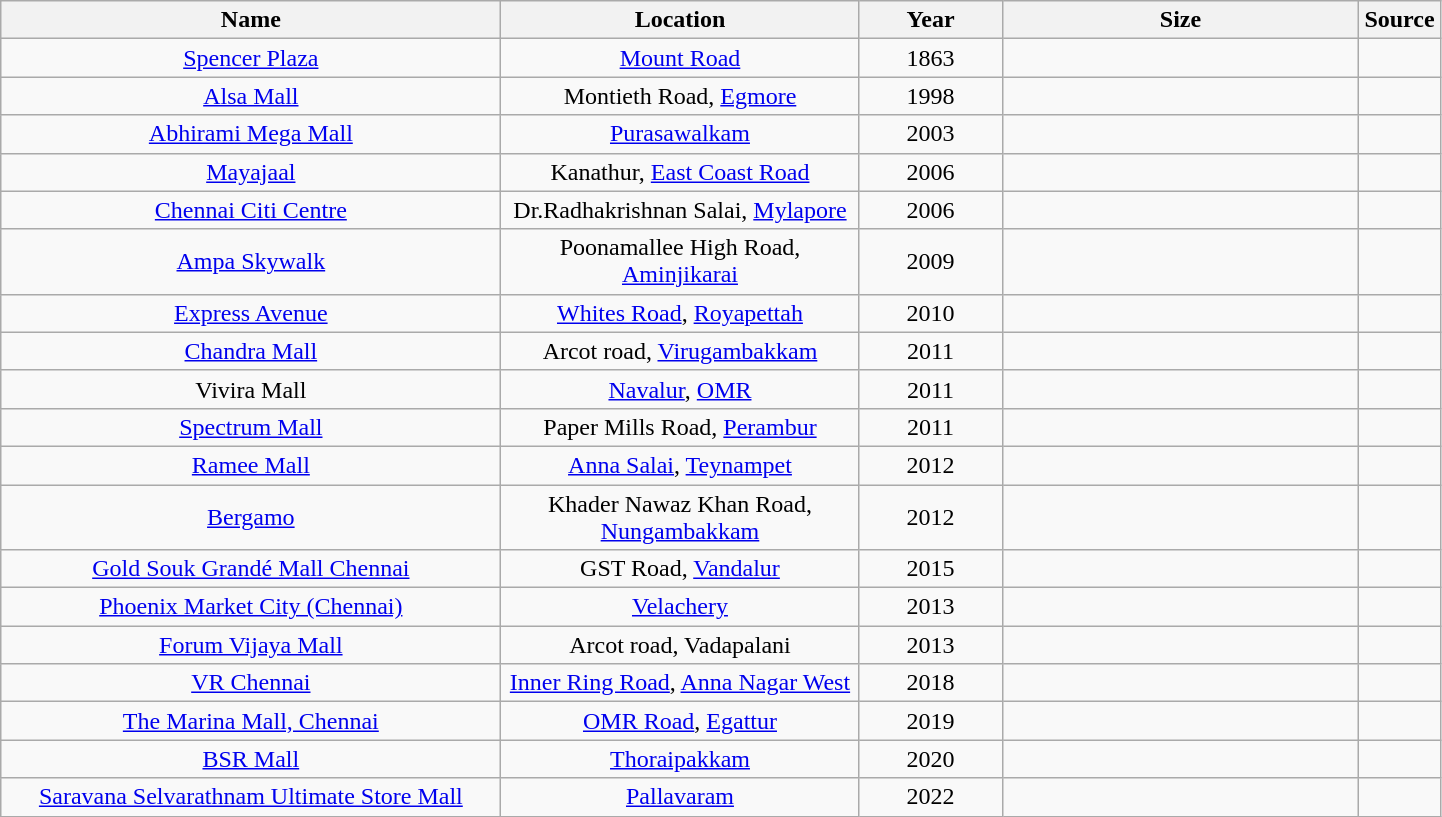<table class="wikitable sortable" style="height:100px; text-align:center; width:76%;">
<tr>
<th style="width:35%;">Name</th>
<th style="width:25%;">Location</th>
<th style="width:10%;">Year</th>
<th style="width:25%;">Size</th>
<th style="width:5%;">Source</th>
</tr>
<tr>
<td><a href='#'>Spencer Plaza</a></td>
<td><a href='#'>Mount Road</a></td>
<td>1863</td>
<td></td>
<td></td>
</tr>
<tr>
<td><a href='#'>Alsa Mall</a></td>
<td>Montieth Road, <a href='#'>Egmore</a></td>
<td>1998</td>
<td></td>
<td></td>
</tr>
<tr>
<td><a href='#'>Abhirami Mega Mall</a></td>
<td><a href='#'>Purasawalkam</a></td>
<td>2003</td>
<td></td>
<td></td>
</tr>
<tr>
<td><a href='#'>Mayajaal</a></td>
<td>Kanathur, <a href='#'>East Coast Road</a></td>
<td>2006</td>
<td></td>
<td></td>
</tr>
<tr>
<td><a href='#'>Chennai Citi Centre</a></td>
<td>Dr.Radhakrishnan Salai, <a href='#'>Mylapore</a></td>
<td>2006</td>
<td></td>
<td></td>
</tr>
<tr>
<td><a href='#'>Ampa Skywalk</a></td>
<td>Poonamallee High Road, <a href='#'>Aminjikarai</a></td>
<td>2009</td>
<td></td>
<td></td>
</tr>
<tr>
<td><a href='#'>Express Avenue</a></td>
<td><a href='#'>Whites Road</a>, <a href='#'>Royapettah</a></td>
<td>2010</td>
<td></td>
<td></td>
</tr>
<tr>
<td><a href='#'>Chandra Mall</a></td>
<td>Arcot road, <a href='#'>Virugambakkam</a></td>
<td>2011</td>
<td></td>
<td></td>
</tr>
<tr>
<td>Vivira Mall</td>
<td><a href='#'>Navalur</a>, <a href='#'>OMR</a></td>
<td>2011</td>
<td></td>
<td></td>
</tr>
<tr>
<td><a href='#'>Spectrum Mall</a></td>
<td>Paper Mills Road, <a href='#'>Perambur</a></td>
<td>2011</td>
<td></td>
<td></td>
</tr>
<tr>
<td><a href='#'>Ramee Mall</a></td>
<td><a href='#'>Anna Salai</a>, <a href='#'>Teynampet</a></td>
<td>2012</td>
<td></td>
<td></td>
</tr>
<tr>
<td><a href='#'>Bergamo</a></td>
<td>Khader Nawaz Khan Road, <a href='#'>Nungambakkam</a></td>
<td>2012</td>
<td></td>
<td></td>
</tr>
<tr>
<td><a href='#'>Gold Souk Grandé Mall Chennai</a></td>
<td>GST Road, <a href='#'>Vandalur</a></td>
<td>2015</td>
<td></td>
<td></td>
</tr>
<tr>
<td><a href='#'>Phoenix Market City (Chennai)</a></td>
<td><a href='#'>Velachery</a></td>
<td>2013</td>
<td></td>
<td></td>
</tr>
<tr>
<td><a href='#'>Forum Vijaya Mall</a></td>
<td>Arcot road, Vadapalani</td>
<td>2013</td>
<td></td>
<td></td>
</tr>
<tr>
<td><a href='#'>VR Chennai</a></td>
<td><a href='#'>Inner Ring Road</a>, <a href='#'>Anna Nagar West</a></td>
<td>2018</td>
<td></td>
<td></td>
</tr>
<tr>
<td><a href='#'>The Marina Mall, Chennai</a></td>
<td><a href='#'>OMR Road</a>, <a href='#'>Egattur</a></td>
<td>2019</td>
<td></td>
<td></td>
</tr>
<tr>
<td><a href='#'>BSR Mall</a></td>
<td><a href='#'>Thoraipakkam</a></td>
<td>2020</td>
<td></td>
<td></td>
</tr>
<tr>
<td><a href='#'>Saravana Selvarathnam Ultimate Store Mall</a></td>
<td><a href='#'>Pallavaram</a></td>
<td>2022</td>
<td></td>
<td></td>
</tr>
</table>
